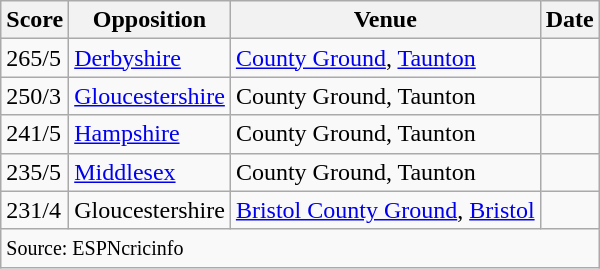<table class="wikitable sortable">
<tr>
<th>Score</th>
<th>Opposition</th>
<th>Venue</th>
<th>Date</th>
</tr>
<tr>
<td>265/5</td>
<td><a href='#'>Derbyshire</a></td>
<td><a href='#'>County Ground</a>, <a href='#'>Taunton</a></td>
<td></td>
</tr>
<tr>
<td>250/3</td>
<td><a href='#'>Gloucestershire</a></td>
<td>County Ground, Taunton</td>
<td></td>
</tr>
<tr>
<td>241/5</td>
<td><a href='#'>Hampshire</a></td>
<td>County Ground, Taunton</td>
<td></td>
</tr>
<tr>
<td>235/5</td>
<td><a href='#'>Middlesex</a></td>
<td>County Ground, Taunton</td>
<td></td>
</tr>
<tr>
<td>231/4</td>
<td>Gloucestershire</td>
<td><a href='#'>Bristol County Ground</a>, <a href='#'>Bristol</a></td>
<td></td>
</tr>
<tr class="unsortable">
<td colspan=4><small>Source: ESPNcricinfo</small></td>
</tr>
</table>
